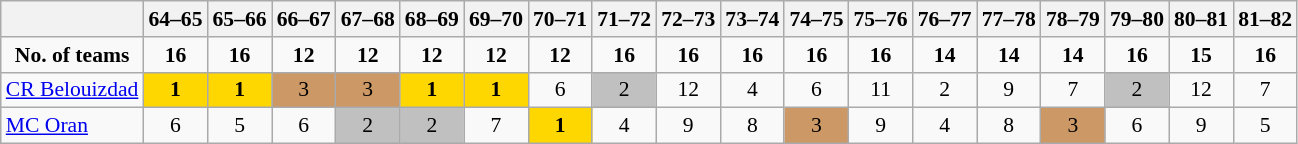<table border=1  bordercolor="#CCCCCC" class=wikitable style="font-size:90%;">
<tr align=LEFT valign=CENTER>
<th></th>
<th>64–65</th>
<th>65–66</th>
<th>66–67</th>
<th>67–68</th>
<th>68–69</th>
<th>69–70</th>
<th>70–71</th>
<th>71–72</th>
<th>72–73</th>
<th>73–74</th>
<th>74–75</th>
<th>75–76</th>
<th>76–77</th>
<th>77–78</th>
<th>78–79</th>
<th>79–80</th>
<th>80–81</th>
<th>81–82</th>
</tr>
<tr align=CENTER>
<td><strong>No. of teams</strong></td>
<td><strong>16</strong></td>
<td><strong>16</strong></td>
<td><strong>12</strong></td>
<td><strong>12</strong></td>
<td><strong>12</strong></td>
<td><strong>12</strong></td>
<td><strong>12</strong></td>
<td><strong>16</strong></td>
<td><strong>16</strong></td>
<td><strong>16</strong></td>
<td><strong>16</strong></td>
<td><strong>16</strong></td>
<td><strong>14</strong></td>
<td><strong>14</strong></td>
<td><strong>14</strong></td>
<td><strong>16</strong></td>
<td><strong>15</strong></td>
<td><strong>16</strong></td>
</tr>
<tr align=CENTER valign=BOTTOM>
<td align=LEFT><a href='#'>CR Belouizdad</a></td>
<td bgcolor=gold><strong>1</strong></td>
<td bgcolor=gold><strong>1</strong></td>
<td bgcolor=#cc9966>3</td>
<td bgcolor=#cc9966>3</td>
<td bgcolor=gold><strong>1</strong></td>
<td bgcolor=gold><strong>1</strong></td>
<td>6</td>
<td bgcolor=silver>2</td>
<td>12</td>
<td>4</td>
<td>6</td>
<td>11</td>
<td>2</td>
<td>9</td>
<td>7</td>
<td bgcolor=silver>2</td>
<td>12</td>
<td>7</td>
</tr>
<tr align=CENTER valign=BOTTOM>
<td align=LEFT><a href='#'>MC Oran</a></td>
<td>6</td>
<td>5</td>
<td>6</td>
<td bgcolor=silver>2</td>
<td bgcolor=silver>2</td>
<td>7</td>
<td bgcolor=gold><strong>1</strong></td>
<td>4</td>
<td>9</td>
<td>8</td>
<td bgcolor=#cc9966>3</td>
<td>9</td>
<td>4</td>
<td>8</td>
<td bgcolor=#cc9966>3</td>
<td>6</td>
<td>9</td>
<td>5</td>
</tr>
</table>
